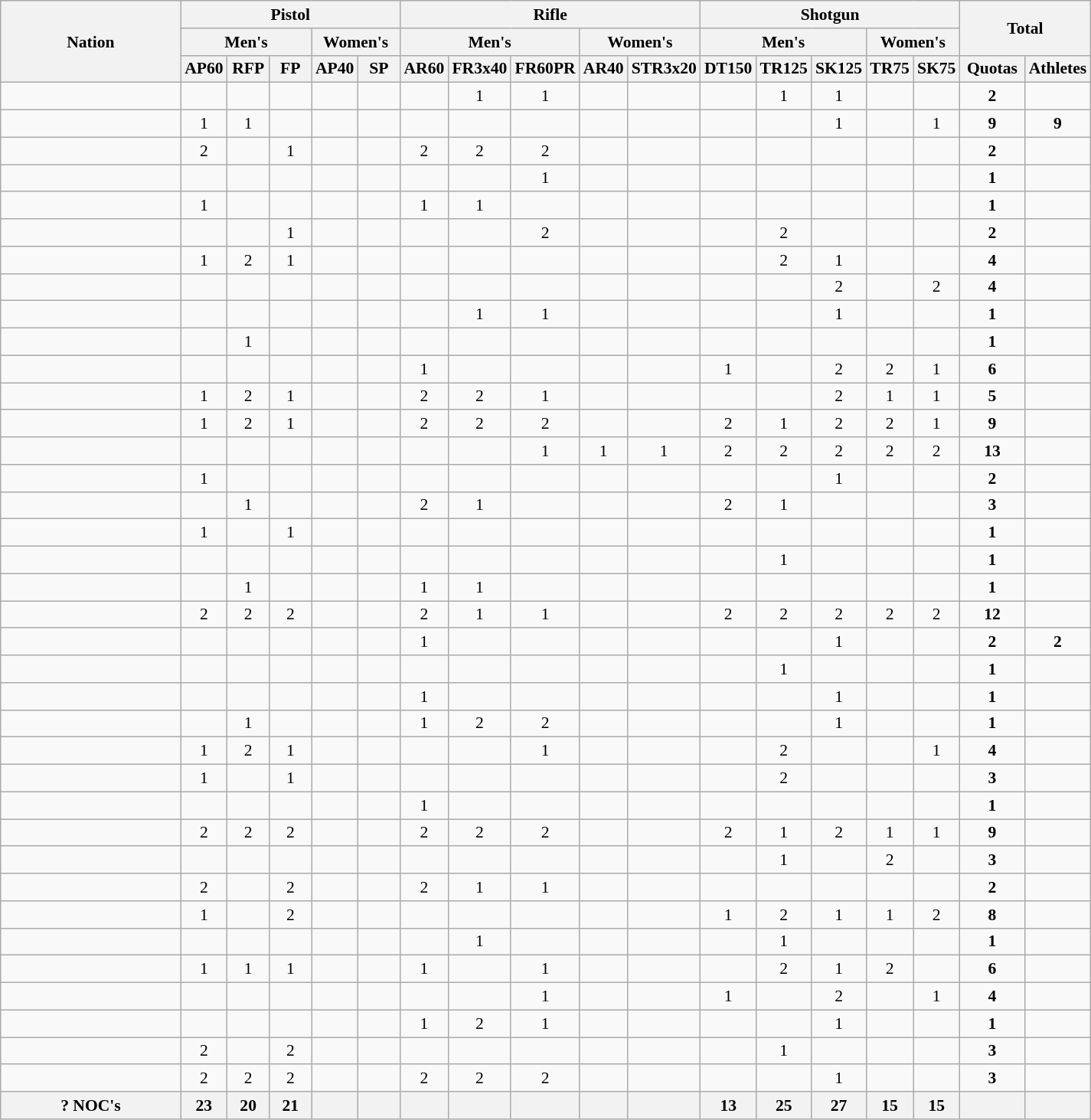<table class="wikitable"  style="width:950px; text-align:center; font-size:90%;">
<tr>
<th rowspan="3">Nation</th>
<th colspan="5">Pistol</th>
<th colspan="5">Rifle</th>
<th colspan="5">Shotgun</th>
<th rowspan="2" colspan="2">Total</th>
</tr>
<tr>
<th colspan="3">Men's</th>
<th colspan="2">Women's</th>
<th colspan="3">Men's</th>
<th colspan="2">Women's</th>
<th colspan="3">Men's</th>
<th colspan="2">Women's</th>
</tr>
<tr>
<th width=30>AP60</th>
<th width=30>RFP</th>
<th width=30>FP</th>
<th width=30>AP40</th>
<th width=30>SP</th>
<th width=30>AR60</th>
<th width=30>FR3x40</th>
<th width=30>FR60PR</th>
<th width=30>AR40</th>
<th width=30>STR3x20</th>
<th width=30>DT150</th>
<th width=30>TR125</th>
<th width=30>SK125</th>
<th width=30>TR75</th>
<th width=30>SK75</th>
<th width=50>Quotas</th>
<th width=50>Athletes</th>
</tr>
<tr>
<td align=left></td>
<td></td>
<td></td>
<td></td>
<td></td>
<td></td>
<td></td>
<td>1</td>
<td>1</td>
<td></td>
<td></td>
<td></td>
<td>1</td>
<td>1</td>
<td></td>
<td></td>
<td><strong>2</strong></td>
<td></td>
</tr>
<tr>
<td align=left></td>
<td>1</td>
<td>1</td>
<td></td>
<td></td>
<td></td>
<td></td>
<td></td>
<td></td>
<td></td>
<td></td>
<td></td>
<td></td>
<td>1</td>
<td></td>
<td>1</td>
<td><strong>9</strong></td>
<td><strong>9</strong></td>
</tr>
<tr>
<td align=left></td>
<td>2</td>
<td></td>
<td>1</td>
<td></td>
<td></td>
<td>2</td>
<td>2</td>
<td>2</td>
<td></td>
<td></td>
<td></td>
<td></td>
<td></td>
<td></td>
<td></td>
<td><strong>2</strong></td>
<td></td>
</tr>
<tr>
<td align=left></td>
<td></td>
<td></td>
<td></td>
<td></td>
<td></td>
<td></td>
<td></td>
<td>1</td>
<td></td>
<td></td>
<td></td>
<td></td>
<td></td>
<td></td>
<td></td>
<td><strong>1</strong></td>
<td></td>
</tr>
<tr>
<td align=left></td>
<td>1</td>
<td></td>
<td></td>
<td></td>
<td></td>
<td>1</td>
<td>1</td>
<td></td>
<td></td>
<td></td>
<td></td>
<td></td>
<td></td>
<td></td>
<td></td>
<td><strong>1</strong></td>
<td></td>
</tr>
<tr>
<td align=left></td>
<td></td>
<td></td>
<td>1</td>
<td></td>
<td></td>
<td></td>
<td></td>
<td>2</td>
<td></td>
<td></td>
<td></td>
<td>2</td>
<td></td>
<td></td>
<td></td>
<td><strong>2</strong></td>
<td></td>
</tr>
<tr>
<td align=left></td>
<td>1</td>
<td>2</td>
<td>1</td>
<td></td>
<td></td>
<td></td>
<td></td>
<td></td>
<td></td>
<td></td>
<td></td>
<td>2</td>
<td>1</td>
<td></td>
<td></td>
<td><strong>4</strong></td>
<td></td>
</tr>
<tr>
<td align=left></td>
<td></td>
<td></td>
<td></td>
<td></td>
<td></td>
<td></td>
<td></td>
<td></td>
<td></td>
<td></td>
<td></td>
<td></td>
<td>2</td>
<td></td>
<td>2</td>
<td><strong>4</strong></td>
<td></td>
</tr>
<tr>
<td align=left></td>
<td></td>
<td></td>
<td></td>
<td></td>
<td></td>
<td></td>
<td>1</td>
<td>1</td>
<td></td>
<td></td>
<td></td>
<td></td>
<td>1</td>
<td></td>
<td></td>
<td><strong>1</strong></td>
<td></td>
</tr>
<tr>
<td align=left></td>
<td></td>
<td>1</td>
<td></td>
<td></td>
<td></td>
<td></td>
<td></td>
<td></td>
<td></td>
<td></td>
<td></td>
<td></td>
<td></td>
<td></td>
<td></td>
<td><strong>1</strong></td>
<td></td>
</tr>
<tr>
<td align=left></td>
<td></td>
<td></td>
<td></td>
<td></td>
<td></td>
<td>1</td>
<td></td>
<td></td>
<td></td>
<td></td>
<td>1</td>
<td></td>
<td>2</td>
<td>2</td>
<td>1</td>
<td><strong>6</strong></td>
<td></td>
</tr>
<tr>
<td align=left></td>
<td>1</td>
<td>2</td>
<td>1</td>
<td></td>
<td></td>
<td>2</td>
<td>2</td>
<td>1</td>
<td></td>
<td></td>
<td></td>
<td></td>
<td>2</td>
<td>1</td>
<td>1</td>
<td><strong>5</strong></td>
<td></td>
</tr>
<tr>
<td align=left></td>
<td>1</td>
<td>2</td>
<td>1</td>
<td></td>
<td></td>
<td>2</td>
<td>2</td>
<td>2</td>
<td></td>
<td></td>
<td>2</td>
<td>1</td>
<td>2</td>
<td>2</td>
<td>1</td>
<td><strong>9</strong></td>
<td></td>
</tr>
<tr>
<td align=left></td>
<td></td>
<td></td>
<td></td>
<td></td>
<td></td>
<td></td>
<td></td>
<td>1</td>
<td>1</td>
<td>1</td>
<td>2</td>
<td>2</td>
<td>2</td>
<td>2</td>
<td>2</td>
<td><strong>13</strong></td>
<td></td>
</tr>
<tr>
<td align=left></td>
<td>1</td>
<td></td>
<td></td>
<td></td>
<td></td>
<td></td>
<td></td>
<td></td>
<td></td>
<td></td>
<td></td>
<td></td>
<td>1</td>
<td></td>
<td></td>
<td><strong>2</strong></td>
<td></td>
</tr>
<tr>
<td align=left></td>
<td></td>
<td>1</td>
<td></td>
<td></td>
<td></td>
<td>2</td>
<td>1</td>
<td></td>
<td></td>
<td></td>
<td>2</td>
<td>1</td>
<td></td>
<td></td>
<td></td>
<td><strong>3</strong></td>
<td></td>
</tr>
<tr>
<td align=left></td>
<td>1</td>
<td></td>
<td>1</td>
<td></td>
<td></td>
<td></td>
<td></td>
<td></td>
<td></td>
<td></td>
<td></td>
<td></td>
<td></td>
<td></td>
<td></td>
<td><strong>1</strong></td>
<td></td>
</tr>
<tr>
<td align=left></td>
<td></td>
<td></td>
<td></td>
<td></td>
<td></td>
<td></td>
<td></td>
<td></td>
<td></td>
<td></td>
<td></td>
<td>1</td>
<td></td>
<td></td>
<td></td>
<td><strong>1</strong></td>
<td></td>
</tr>
<tr>
<td align=left></td>
<td></td>
<td>1</td>
<td></td>
<td></td>
<td></td>
<td>1</td>
<td>1</td>
<td></td>
<td></td>
<td></td>
<td></td>
<td></td>
<td></td>
<td></td>
<td></td>
<td><strong>1</strong></td>
<td></td>
</tr>
<tr>
<td align=left></td>
<td>2</td>
<td>2</td>
<td>2</td>
<td></td>
<td></td>
<td>2</td>
<td>1</td>
<td>1</td>
<td></td>
<td></td>
<td>2</td>
<td>2</td>
<td>2</td>
<td>2</td>
<td>2</td>
<td><strong>12</strong></td>
<td></td>
</tr>
<tr>
<td align=left></td>
<td></td>
<td></td>
<td></td>
<td></td>
<td></td>
<td>1</td>
<td></td>
<td></td>
<td></td>
<td></td>
<td></td>
<td></td>
<td>1</td>
<td></td>
<td></td>
<td><strong>2</strong></td>
<td><strong>2</strong></td>
</tr>
<tr>
<td align=left></td>
<td></td>
<td></td>
<td></td>
<td></td>
<td></td>
<td></td>
<td></td>
<td></td>
<td></td>
<td></td>
<td></td>
<td>1</td>
<td></td>
<td></td>
<td></td>
<td><strong>1</strong></td>
<td></td>
</tr>
<tr>
<td align=left></td>
<td></td>
<td></td>
<td></td>
<td></td>
<td></td>
<td>1</td>
<td></td>
<td></td>
<td></td>
<td></td>
<td></td>
<td></td>
<td>1</td>
<td></td>
<td></td>
<td><strong>1</strong></td>
<td></td>
</tr>
<tr>
<td align=left></td>
<td></td>
<td>1</td>
<td></td>
<td></td>
<td></td>
<td>1</td>
<td>2</td>
<td>2</td>
<td></td>
<td></td>
<td></td>
<td></td>
<td>1</td>
<td></td>
<td></td>
<td><strong>1</strong></td>
<td></td>
</tr>
<tr>
<td align=left></td>
<td>1</td>
<td>2</td>
<td>1</td>
<td></td>
<td></td>
<td></td>
<td></td>
<td>1</td>
<td></td>
<td></td>
<td></td>
<td>2</td>
<td></td>
<td></td>
<td>1</td>
<td><strong>4</strong></td>
<td></td>
</tr>
<tr>
<td align=left></td>
<td>1</td>
<td></td>
<td>1</td>
<td></td>
<td></td>
<td></td>
<td></td>
<td></td>
<td></td>
<td></td>
<td></td>
<td>2</td>
<td></td>
<td></td>
<td></td>
<td><strong>3</strong></td>
<td></td>
</tr>
<tr>
<td align=left></td>
<td></td>
<td></td>
<td></td>
<td></td>
<td></td>
<td>1</td>
<td></td>
<td></td>
<td></td>
<td></td>
<td></td>
<td></td>
<td></td>
<td></td>
<td></td>
<td><strong>1</strong></td>
<td></td>
</tr>
<tr>
<td align=left></td>
<td>2</td>
<td>2</td>
<td>2</td>
<td></td>
<td></td>
<td>2</td>
<td>2</td>
<td>2</td>
<td></td>
<td></td>
<td>2</td>
<td>1</td>
<td>2</td>
<td>1</td>
<td>1</td>
<td><strong>9</strong></td>
<td></td>
</tr>
<tr>
<td align=left></td>
<td></td>
<td></td>
<td></td>
<td></td>
<td></td>
<td></td>
<td></td>
<td></td>
<td></td>
<td></td>
<td></td>
<td>1</td>
<td></td>
<td>2</td>
<td></td>
<td><strong>3</strong></td>
<td></td>
</tr>
<tr>
<td align=left></td>
<td>2</td>
<td></td>
<td>2</td>
<td></td>
<td></td>
<td>2</td>
<td>1</td>
<td>1</td>
<td></td>
<td></td>
<td></td>
<td></td>
<td></td>
<td></td>
<td></td>
<td><strong>2</strong></td>
<td></td>
</tr>
<tr>
<td align=left></td>
<td>1</td>
<td></td>
<td>2</td>
<td></td>
<td></td>
<td></td>
<td></td>
<td></td>
<td></td>
<td></td>
<td>1</td>
<td>2</td>
<td>1</td>
<td>1</td>
<td>2</td>
<td><strong>8</strong></td>
<td></td>
</tr>
<tr>
<td align=left></td>
<td></td>
<td></td>
<td></td>
<td></td>
<td></td>
<td></td>
<td>1</td>
<td></td>
<td></td>
<td></td>
<td></td>
<td>1</td>
<td></td>
<td></td>
<td></td>
<td><strong>1</strong></td>
<td></td>
</tr>
<tr>
<td align=left></td>
<td>1</td>
<td>1</td>
<td>1</td>
<td></td>
<td></td>
<td>1</td>
<td></td>
<td>1</td>
<td></td>
<td></td>
<td></td>
<td>2</td>
<td>1</td>
<td>2</td>
<td></td>
<td><strong>6</strong></td>
<td></td>
</tr>
<tr>
<td align=left></td>
<td></td>
<td></td>
<td></td>
<td></td>
<td></td>
<td></td>
<td></td>
<td>1</td>
<td></td>
<td></td>
<td>1</td>
<td></td>
<td>2</td>
<td></td>
<td>1</td>
<td><strong>4</strong></td>
<td></td>
</tr>
<tr>
<td align=left></td>
<td></td>
<td></td>
<td></td>
<td></td>
<td></td>
<td>1</td>
<td>2</td>
<td>1</td>
<td></td>
<td></td>
<td></td>
<td></td>
<td>1</td>
<td></td>
<td></td>
<td><strong>1</strong></td>
<td></td>
</tr>
<tr>
<td align=left></td>
<td>2</td>
<td></td>
<td>2</td>
<td></td>
<td></td>
<td></td>
<td></td>
<td></td>
<td></td>
<td></td>
<td></td>
<td>1</td>
<td></td>
<td></td>
<td></td>
<td><strong>3</strong></td>
<td></td>
</tr>
<tr>
<td align=left></td>
<td>2</td>
<td>2</td>
<td>2</td>
<td></td>
<td></td>
<td>2</td>
<td>2</td>
<td>2</td>
<td></td>
<td></td>
<td></td>
<td></td>
<td>1</td>
<td></td>
<td></td>
<td><strong>3</strong></td>
<td></td>
</tr>
<tr>
<th>? NOC's</th>
<th>23</th>
<th>20</th>
<th>21</th>
<th></th>
<th></th>
<th></th>
<th></th>
<th></th>
<th></th>
<th></th>
<th>13</th>
<th>25</th>
<th>27</th>
<th>15</th>
<th>15</th>
<th></th>
<th></th>
</tr>
</table>
